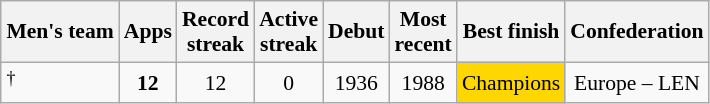<table class="wikitable" style="text-align: center; font-size: 90%; margin-left: 1em;">
<tr>
<th>Men's team</th>
<th>Apps</th>
<th>Record<br>streak</th>
<th>Active<br>streak</th>
<th>Debut</th>
<th>Most<br>recent</th>
<th>Best finish</th>
<th>Confederation</th>
</tr>
<tr>
<td style="text-align: left;"><em></em><sup>†</sup></td>
<td><strong>12</strong></td>
<td>12</td>
<td>0</td>
<td>1936</td>
<td>1988</td>
<td style="background-color: gold;">Champions</td>
<td>Europe – LEN</td>
</tr>
</table>
